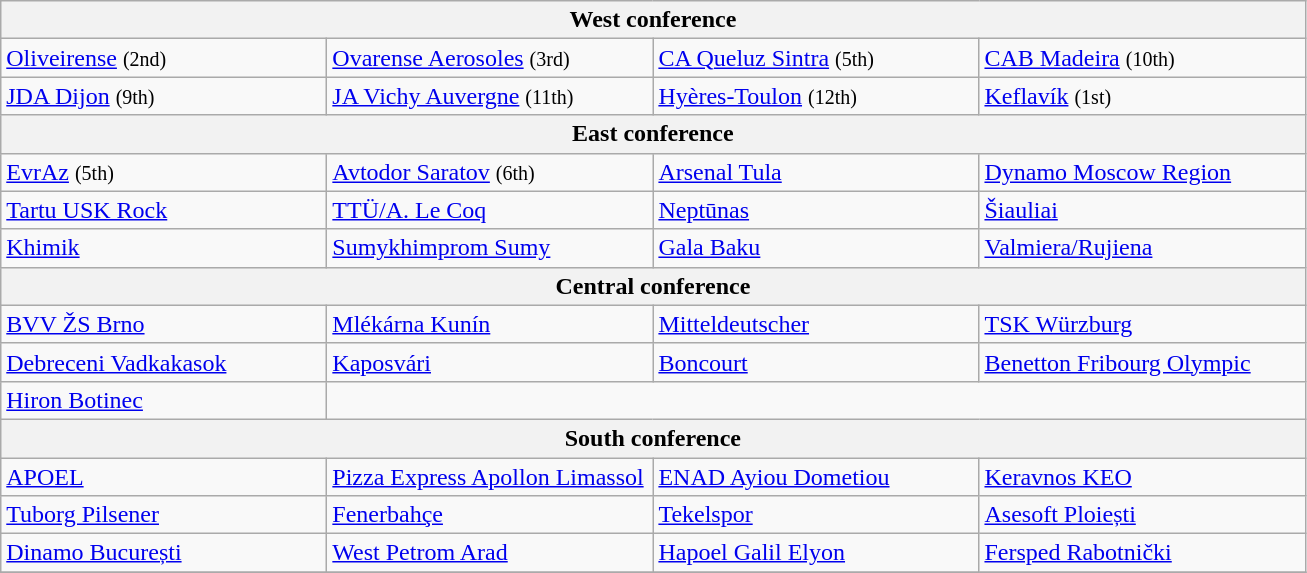<table class="wikitable">
<tr>
<th colspan="4">West conference</th>
</tr>
<tr>
<td> <a href='#'>Oliveirense</a> <small>(2nd)</small></td>
<td> <a href='#'>Ovarense Aerosoles</a> <small>(3rd)</small></td>
<td> <a href='#'>CA Queluz Sintra</a> <small>(5th)</small></td>
<td> <a href='#'>CAB Madeira</a> <small>(10th)</small></td>
</tr>
<tr>
<td> <a href='#'>JDA Dijon</a> <small>(9th)</small></td>
<td> <a href='#'>JA Vichy Auvergne</a> <small>(11th)</small></td>
<td> <a href='#'>Hyères-Toulon</a> <small>(12th)</small></td>
<td> <a href='#'>Keflavík</a> <small>(1st)</small></td>
</tr>
<tr>
<th colspan="4">East conference</th>
</tr>
<tr>
<td> <a href='#'>EvrAz</a> <small>(5th)</small></td>
<td> <a href='#'>Avtodor Saratov</a> <small>(6th)</small></td>
<td> <a href='#'>Arsenal Tula</a></td>
<td> <a href='#'>Dynamo Moscow Region</a></td>
</tr>
<tr>
<td> <a href='#'>Tartu USK Rock</a></td>
<td> <a href='#'>TTÜ/A. Le Coq</a></td>
<td> <a href='#'>Neptūnas</a></td>
<td> <a href='#'> Šiauliai</a></td>
</tr>
<tr>
<td> <a href='#'>Khimik</a></td>
<td> <a href='#'>Sumykhimprom Sumy</a></td>
<td> <a href='#'>Gala Baku</a></td>
<td> <a href='#'>Valmiera/Rujiena</a></td>
</tr>
<tr>
<th colspan="4">Central conference</th>
</tr>
<tr>
<td width="210"> <a href='#'>BVV ŽS Brno</a></td>
<td width="210"> <a href='#'>Mlékárna Kunín</a></td>
<td width="210"> <a href='#'>Mitteldeutscher</a></td>
<td width="210"> <a href='#'>TSK Würzburg</a></td>
</tr>
<tr>
<td width="210"> <a href='#'>Debreceni Vadkakasok</a></td>
<td width="210"><a href='#'> Kaposvári</a></td>
<td width="210"> <a href='#'>Boncourt</a></td>
<td width="210"> <a href='#'>Benetton Fribourg Olympic</a></td>
</tr>
<tr>
<td width="210"> <a href='#'>Hiron Botinec</a></td>
<td colspan="3"></td>
</tr>
<tr>
<th colspan="4">South conference</th>
</tr>
<tr>
<td> <a href='#'>APOEL</a></td>
<td> <a href='#'>Pizza Express Apollon Limassol</a></td>
<td> <a href='#'>ENAD Ayiou Dometiou</a></td>
<td> <a href='#'>Keravnos KEO</a></td>
</tr>
<tr>
<td> <a href='#'>Tuborg Pilsener</a></td>
<td> <a href='#'>Fenerbahçe</a></td>
<td> <a href='#'>Tekelspor</a></td>
<td> <a href='#'>Asesoft Ploiești</a></td>
</tr>
<tr>
<td> <a href='#'> Dinamo București</a></td>
<td> <a href='#'>West Petrom Arad</a></td>
<td> <a href='#'>Hapoel Galil Elyon</a></td>
<td> <a href='#'>Fersped Rabotnički</a></td>
</tr>
<tr>
</tr>
</table>
